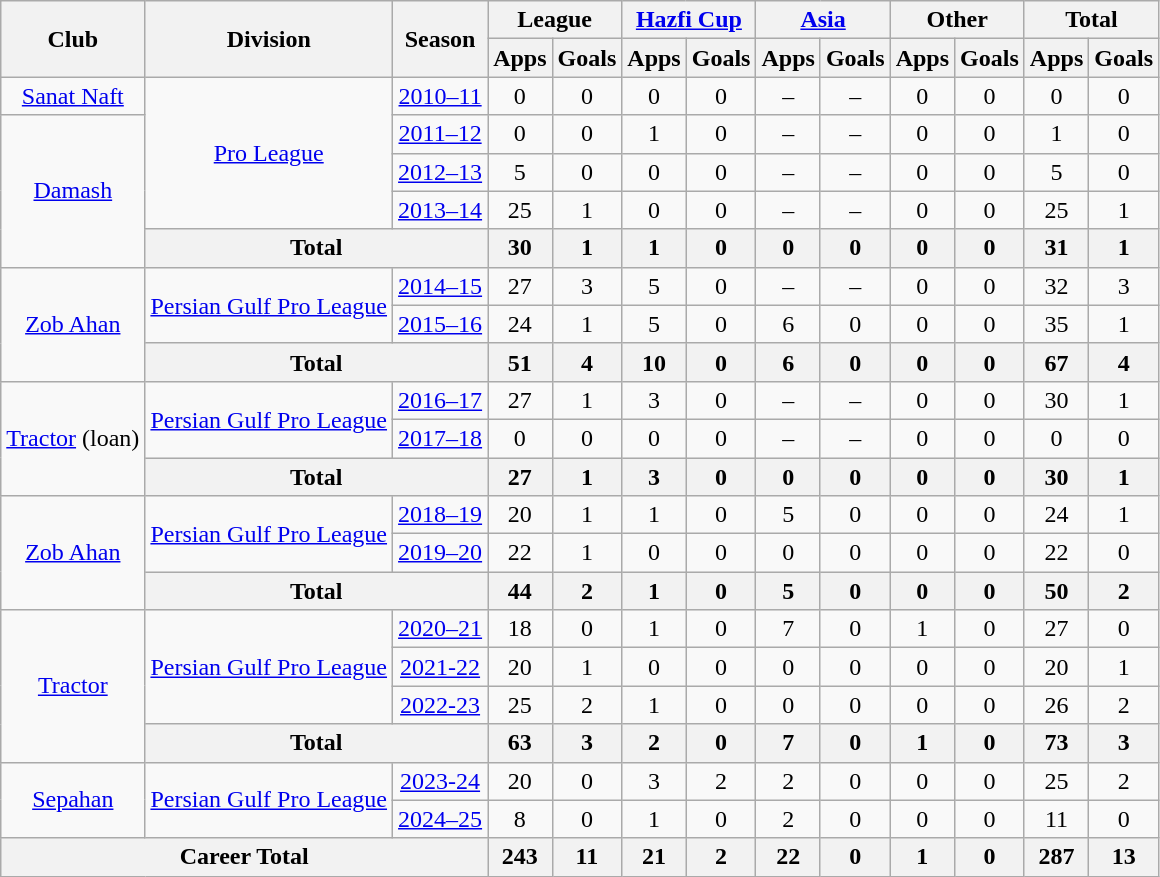<table class="wikitable" style="text-align: center;">
<tr>
<th rowspan="2">Club</th>
<th rowspan="2">Division</th>
<th rowspan="2">Season</th>
<th colspan="2">League</th>
<th colspan="2"><a href='#'>Hazfi Cup</a></th>
<th colspan="2"><a href='#'>Asia</a></th>
<th colspan="2">Other</th>
<th colspan="2">Total</th>
</tr>
<tr>
<th>Apps</th>
<th>Goals</th>
<th>Apps</th>
<th>Goals</th>
<th>Apps</th>
<th>Goals</th>
<th>Apps</th>
<th>Goals</th>
<th>Apps</th>
<th>Goals</th>
</tr>
<tr>
<td><a href='#'>Sanat Naft</a></td>
<td rowspan="4"><a href='#'>Pro League</a></td>
<td><a href='#'>2010–11</a></td>
<td>0</td>
<td>0</td>
<td>0</td>
<td>0</td>
<td>–</td>
<td>–</td>
<td>0</td>
<td>0</td>
<td>0</td>
<td>0</td>
</tr>
<tr>
<td rowspan="4"><a href='#'>Damash</a></td>
<td><a href='#'>2011–12</a></td>
<td>0</td>
<td>0</td>
<td>1</td>
<td>0</td>
<td>–</td>
<td>–</td>
<td>0</td>
<td>0</td>
<td>1</td>
<td>0</td>
</tr>
<tr>
<td><a href='#'>2012–13</a></td>
<td>5</td>
<td>0</td>
<td>0</td>
<td>0</td>
<td>–</td>
<td>–</td>
<td>0</td>
<td>0</td>
<td>5</td>
<td>0</td>
</tr>
<tr>
<td><a href='#'>2013–14</a></td>
<td>25</td>
<td>1</td>
<td>0</td>
<td>0</td>
<td>–</td>
<td>–</td>
<td>0</td>
<td>0</td>
<td>25</td>
<td>1</td>
</tr>
<tr>
<th colspan=2>Total</th>
<th>30</th>
<th>1</th>
<th>1</th>
<th>0</th>
<th>0</th>
<th>0</th>
<th>0</th>
<th>0</th>
<th>31</th>
<th>1</th>
</tr>
<tr>
<td rowspan="3"><a href='#'>Zob Ahan</a></td>
<td rowspan="2"><a href='#'>Persian Gulf Pro League</a></td>
<td><a href='#'>2014–15</a></td>
<td>27</td>
<td>3</td>
<td>5</td>
<td>0</td>
<td>–</td>
<td>–</td>
<td>0</td>
<td>0</td>
<td>32</td>
<td>3</td>
</tr>
<tr>
<td><a href='#'>2015–16</a></td>
<td>24</td>
<td>1</td>
<td>5</td>
<td>0</td>
<td>6</td>
<td>0</td>
<td>0</td>
<td>0</td>
<td>35</td>
<td>1</td>
</tr>
<tr>
<th colspan=2>Total</th>
<th>51</th>
<th>4</th>
<th>10</th>
<th>0</th>
<th>6</th>
<th>0</th>
<th>0</th>
<th>0</th>
<th>67</th>
<th>4</th>
</tr>
<tr>
<td rowspan="3"><a href='#'>Tractor</a> (loan)</td>
<td rowspan="2"><a href='#'>Persian Gulf Pro League</a></td>
<td><a href='#'>2016–17</a></td>
<td>27</td>
<td>1</td>
<td>3</td>
<td>0</td>
<td>–</td>
<td>–</td>
<td>0</td>
<td>0</td>
<td>30</td>
<td>1</td>
</tr>
<tr>
<td><a href='#'>2017–18</a></td>
<td>0</td>
<td>0</td>
<td>0</td>
<td>0</td>
<td>–</td>
<td>–</td>
<td>0</td>
<td>0</td>
<td>0</td>
<td>0</td>
</tr>
<tr>
<th colspan=2>Total</th>
<th>27</th>
<th>1</th>
<th>3</th>
<th>0</th>
<th>0</th>
<th>0</th>
<th>0</th>
<th>0</th>
<th>30</th>
<th>1</th>
</tr>
<tr>
<td rowspan="3"><a href='#'>Zob Ahan</a></td>
<td rowspan="2"><a href='#'>Persian Gulf Pro League</a></td>
<td><a href='#'>2018–19</a></td>
<td>20</td>
<td>1</td>
<td>1</td>
<td>0</td>
<td>5</td>
<td>0</td>
<td>0</td>
<td>0</td>
<td>24</td>
<td>1</td>
</tr>
<tr>
<td><a href='#'>2019–20</a></td>
<td>22</td>
<td>1</td>
<td>0</td>
<td>0</td>
<td>0</td>
<td>0</td>
<td>0</td>
<td>0</td>
<td>22</td>
<td>0</td>
</tr>
<tr>
<th colspan=2>Total</th>
<th>44</th>
<th>2</th>
<th>1</th>
<th>0</th>
<th>5</th>
<th>0</th>
<th>0</th>
<th>0</th>
<th>50</th>
<th>2</th>
</tr>
<tr>
<td rowspan="4"><a href='#'>Tractor</a></td>
<td rowspan="3"><a href='#'>Persian Gulf Pro League</a></td>
<td><a href='#'>2020–21</a></td>
<td>18</td>
<td>0</td>
<td>1</td>
<td>0</td>
<td>7</td>
<td>0</td>
<td>1</td>
<td>0</td>
<td>27</td>
<td>0</td>
</tr>
<tr>
<td><a href='#'>2021-22</a></td>
<td>20</td>
<td>1</td>
<td>0</td>
<td>0</td>
<td>0</td>
<td>0</td>
<td>0</td>
<td>0</td>
<td>20</td>
<td>1</td>
</tr>
<tr>
<td><a href='#'>2022-23</a></td>
<td>25</td>
<td>2</td>
<td>1</td>
<td>0</td>
<td>0</td>
<td>0</td>
<td>0</td>
<td>0</td>
<td>26</td>
<td>2</td>
</tr>
<tr>
<th colspan=2>Total</th>
<th>63</th>
<th>3</th>
<th>2</th>
<th>0</th>
<th>7</th>
<th>0</th>
<th>1</th>
<th>0</th>
<th>73</th>
<th>3</th>
</tr>
<tr>
<td rowspan="2"><a href='#'>Sepahan</a></td>
<td rowspan="2"><a href='#'>Persian Gulf Pro League</a></td>
<td><a href='#'>2023-24</a></td>
<td>20</td>
<td>0</td>
<td>3</td>
<td>2</td>
<td>2</td>
<td>0</td>
<td>0</td>
<td>0</td>
<td>25</td>
<td>2</td>
</tr>
<tr>
<td><a href='#'>2024–25</a></td>
<td>8</td>
<td>0</td>
<td>1</td>
<td>0</td>
<td>2</td>
<td>0</td>
<td>0</td>
<td>0</td>
<td>11</td>
<td>0</td>
</tr>
<tr>
<th colspan="3">Career Total</th>
<th>243</th>
<th>11</th>
<th>21</th>
<th>2</th>
<th>22</th>
<th>0</th>
<th>1</th>
<th>0</th>
<th>287</th>
<th>13</th>
</tr>
</table>
